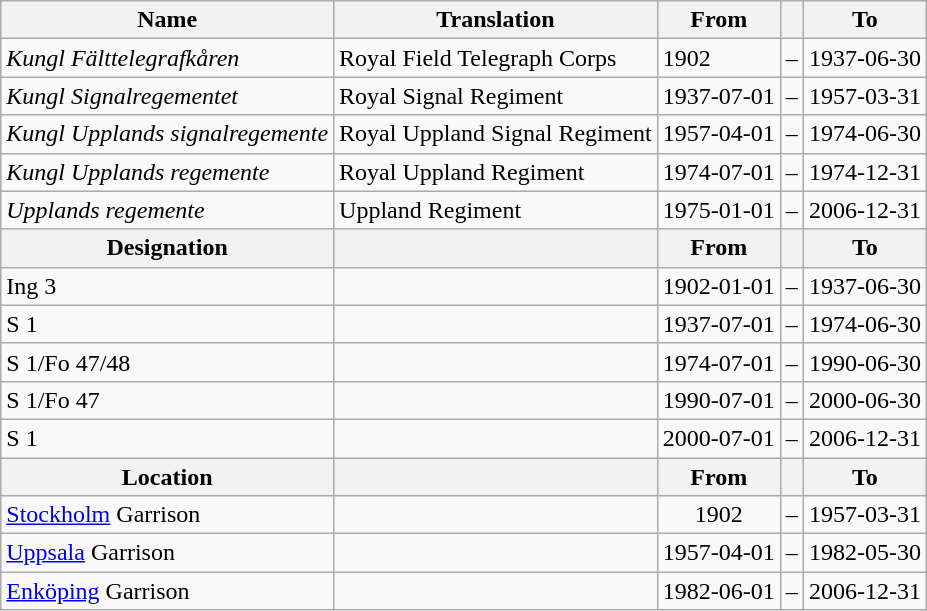<table class="wikitable">
<tr>
<th style="font-weight:bold;">Name</th>
<th style="font-weight:bold;">Translation</th>
<th style="text-align: center; font-weight:bold;">From</th>
<th></th>
<th style="text-align: center; font-weight:bold;">To</th>
</tr>
<tr>
<td style="font-style:italic;">Kungl Fälttelegrafkåren</td>
<td>Royal Field Telegraph Corps</td>
<td>1902</td>
<td>–</td>
<td>1937-06-30</td>
</tr>
<tr>
<td style="font-style:italic;">Kungl Signalregementet</td>
<td>Royal Signal Regiment</td>
<td>1937-07-01</td>
<td>–</td>
<td>1957-03-31</td>
</tr>
<tr>
<td style="font-style:italic;">Kungl Upplands signalregemente</td>
<td>Royal Uppland Signal Regiment</td>
<td>1957-04-01</td>
<td>–</td>
<td>1974-06-30</td>
</tr>
<tr>
<td style="font-style:italic;">Kungl Upplands regemente</td>
<td>Royal Uppland Regiment</td>
<td>1974-07-01</td>
<td>–</td>
<td>1974-12-31</td>
</tr>
<tr>
<td style="font-style:italic;">Upplands regemente</td>
<td>Uppland Regiment</td>
<td>1975-01-01</td>
<td>–</td>
<td>2006-12-31</td>
</tr>
<tr>
<th style="font-weight:bold;">Designation</th>
<th style="font-weight:bold;"></th>
<th style="text-align: center; font-weight:bold;">From</th>
<th></th>
<th style="text-align: center; font-weight:bold;">To</th>
</tr>
<tr>
<td>Ing 3</td>
<td></td>
<td style="text-align: center;">1902-01-01</td>
<td style="text-align: center;">–</td>
<td style="text-align: center;">1937-06-30</td>
</tr>
<tr>
<td>S 1</td>
<td></td>
<td style="text-align: center;">1937-07-01</td>
<td style="text-align: center;">–</td>
<td style="text-align: center;">1974-06-30</td>
</tr>
<tr>
<td>S 1/Fo 47/48</td>
<td></td>
<td style="text-align: center;">1974-07-01</td>
<td style="text-align: center;">–</td>
<td style="text-align: center;">1990-06-30</td>
</tr>
<tr>
<td>S 1/Fo 47</td>
<td></td>
<td style="text-align: center;">1990-07-01</td>
<td style="text-align: center;">–</td>
<td style="text-align: center;">2000-06-30</td>
</tr>
<tr>
<td>S 1</td>
<td></td>
<td style="text-align: center;">2000-07-01</td>
<td style="text-align: center;">–</td>
<td style="text-align: center;">2006-12-31</td>
</tr>
<tr>
<th style="font-weight:bold;">Location</th>
<th style="font-weight:bold;"></th>
<th style="text-align: center; font-weight:bold;">From</th>
<th></th>
<th style="text-align: center; font-weight:bold;">To</th>
</tr>
<tr>
<td><a href='#'>Stockholm</a> Garrison</td>
<td></td>
<td style="text-align: center;">1902</td>
<td style="text-align: center;">–</td>
<td style="text-align: center;">1957-03-31</td>
</tr>
<tr>
<td><a href='#'>Uppsala</a> Garrison</td>
<td></td>
<td style="text-align: center;">1957-04-01</td>
<td style="text-align: center;">–</td>
<td style="text-align: center;">1982-05-30</td>
</tr>
<tr>
<td><a href='#'>Enköping</a> Garrison</td>
<td></td>
<td style="text-align: center;">1982-06-01</td>
<td style="text-align: center;">–</td>
<td style="text-align: center;">2006-12-31</td>
</tr>
</table>
